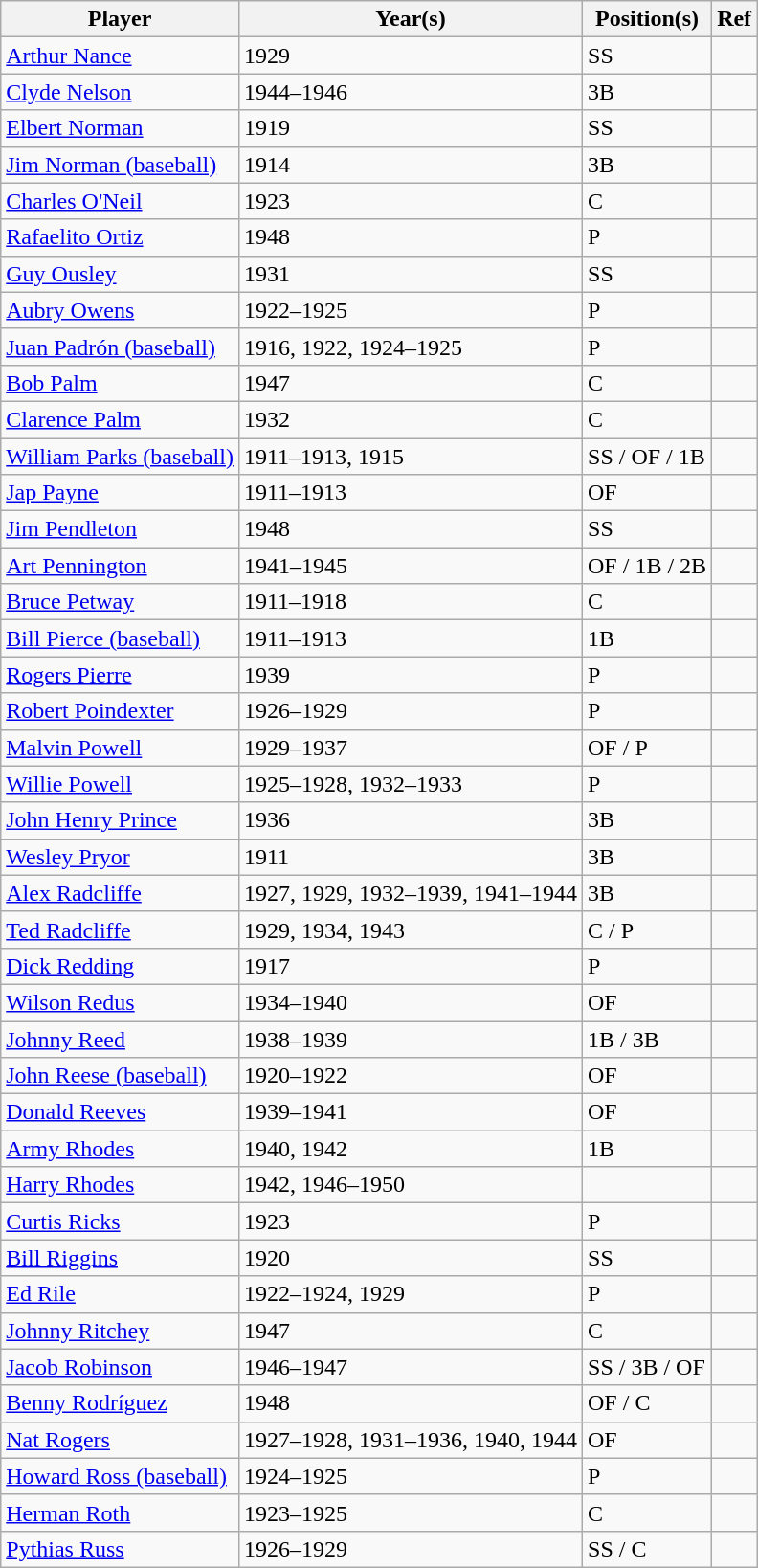<table class="wikitable">
<tr>
<th>Player</th>
<th>Year(s)</th>
<th>Position(s)</th>
<th>Ref</th>
</tr>
<tr>
<td><a href='#'>Arthur Nance</a></td>
<td>1929</td>
<td>SS</td>
<td></td>
</tr>
<tr>
<td><a href='#'>Clyde Nelson</a></td>
<td>1944–1946</td>
<td>3B</td>
<td></td>
</tr>
<tr>
<td><a href='#'>Elbert Norman</a></td>
<td>1919</td>
<td>SS</td>
<td></td>
</tr>
<tr>
<td><a href='#'>Jim Norman (baseball)</a></td>
<td>1914</td>
<td>3B</td>
<td></td>
</tr>
<tr>
<td><a href='#'>Charles O'Neil</a></td>
<td>1923</td>
<td>C</td>
<td></td>
</tr>
<tr>
<td><a href='#'>Rafaelito Ortiz</a></td>
<td>1948</td>
<td>P</td>
<td></td>
</tr>
<tr>
<td><a href='#'>Guy Ousley</a></td>
<td>1931</td>
<td>SS</td>
<td></td>
</tr>
<tr>
<td><a href='#'>Aubry Owens</a></td>
<td>1922–1925</td>
<td>P</td>
<td></td>
</tr>
<tr>
<td><a href='#'>Juan Padrón (baseball)</a></td>
<td>1916, 1922, 1924–1925</td>
<td>P</td>
<td></td>
</tr>
<tr>
<td><a href='#'>Bob Palm</a></td>
<td>1947</td>
<td>C</td>
<td></td>
</tr>
<tr>
<td><a href='#'>Clarence Palm</a></td>
<td>1932</td>
<td>C</td>
<td></td>
</tr>
<tr>
<td><a href='#'>William Parks (baseball)</a></td>
<td>1911–1913, 1915</td>
<td>SS / OF / 1B</td>
<td></td>
</tr>
<tr>
<td><a href='#'>Jap Payne</a></td>
<td>1911–1913</td>
<td>OF</td>
<td></td>
</tr>
<tr>
<td><a href='#'>Jim Pendleton</a></td>
<td>1948</td>
<td>SS</td>
<td></td>
</tr>
<tr>
<td><a href='#'>Art Pennington</a></td>
<td>1941–1945</td>
<td>OF / 1B / 2B</td>
<td></td>
</tr>
<tr>
<td><a href='#'>Bruce Petway</a></td>
<td>1911–1918</td>
<td>C</td>
<td></td>
</tr>
<tr>
<td><a href='#'>Bill Pierce (baseball)</a></td>
<td>1911–1913</td>
<td>1B</td>
<td></td>
</tr>
<tr>
<td><a href='#'>Rogers Pierre</a></td>
<td>1939</td>
<td>P</td>
<td></td>
</tr>
<tr>
<td><a href='#'>Robert Poindexter</a></td>
<td>1926–1929</td>
<td>P</td>
<td></td>
</tr>
<tr>
<td><a href='#'>Malvin Powell</a></td>
<td>1929–1937</td>
<td>OF / P</td>
<td></td>
</tr>
<tr>
<td><a href='#'>Willie Powell</a></td>
<td>1925–1928, 1932–1933</td>
<td>P</td>
<td></td>
</tr>
<tr>
<td><a href='#'>John Henry Prince</a></td>
<td>1936</td>
<td>3B</td>
<td></td>
</tr>
<tr>
<td><a href='#'>Wesley Pryor</a></td>
<td>1911</td>
<td>3B</td>
<td></td>
</tr>
<tr>
<td><a href='#'>Alex Radcliffe</a></td>
<td>1927, 1929, 1932–1939, 1941–1944</td>
<td>3B</td>
<td></td>
</tr>
<tr>
<td><a href='#'>Ted Radcliffe</a></td>
<td>1929, 1934, 1943</td>
<td>C / P</td>
<td></td>
</tr>
<tr>
<td><a href='#'>Dick Redding</a></td>
<td>1917</td>
<td>P</td>
<td></td>
</tr>
<tr>
<td><a href='#'>Wilson Redus</a></td>
<td>1934–1940</td>
<td>OF</td>
<td></td>
</tr>
<tr>
<td><a href='#'>Johnny Reed</a></td>
<td>1938–1939</td>
<td>1B / 3B</td>
<td></td>
</tr>
<tr>
<td><a href='#'>John Reese (baseball)</a></td>
<td>1920–1922</td>
<td>OF</td>
<td></td>
</tr>
<tr>
<td><a href='#'>Donald Reeves</a></td>
<td>1939–1941</td>
<td>OF</td>
<td></td>
</tr>
<tr>
<td><a href='#'>Army Rhodes</a></td>
<td>1940, 1942</td>
<td>1B</td>
<td></td>
</tr>
<tr>
<td><a href='#'>Harry Rhodes</a></td>
<td>1942, 1946–1950</td>
<td></td>
<td></td>
</tr>
<tr>
<td><a href='#'>Curtis Ricks</a></td>
<td>1923</td>
<td>P</td>
<td></td>
</tr>
<tr>
<td><a href='#'>Bill Riggins</a></td>
<td>1920</td>
<td>SS</td>
<td></td>
</tr>
<tr>
<td><a href='#'>Ed Rile</a></td>
<td>1922–1924, 1929</td>
<td>P</td>
<td></td>
</tr>
<tr>
<td><a href='#'>Johnny Ritchey</a></td>
<td>1947</td>
<td>C</td>
<td></td>
</tr>
<tr>
<td><a href='#'>Jacob Robinson</a></td>
<td>1946–1947</td>
<td>SS / 3B / OF</td>
<td></td>
</tr>
<tr>
<td><a href='#'>Benny Rodríguez</a></td>
<td>1948</td>
<td>OF / C</td>
<td></td>
</tr>
<tr>
<td><a href='#'>Nat Rogers</a></td>
<td>1927–1928, 1931–1936, 1940, 1944</td>
<td>OF</td>
<td></td>
</tr>
<tr>
<td><a href='#'>Howard Ross (baseball)</a></td>
<td>1924–1925</td>
<td>P</td>
<td></td>
</tr>
<tr>
<td><a href='#'>Herman Roth</a></td>
<td>1923–1925</td>
<td>C</td>
<td></td>
</tr>
<tr>
<td><a href='#'>Pythias Russ</a></td>
<td>1926–1929</td>
<td>SS / C</td>
<td></td>
</tr>
</table>
